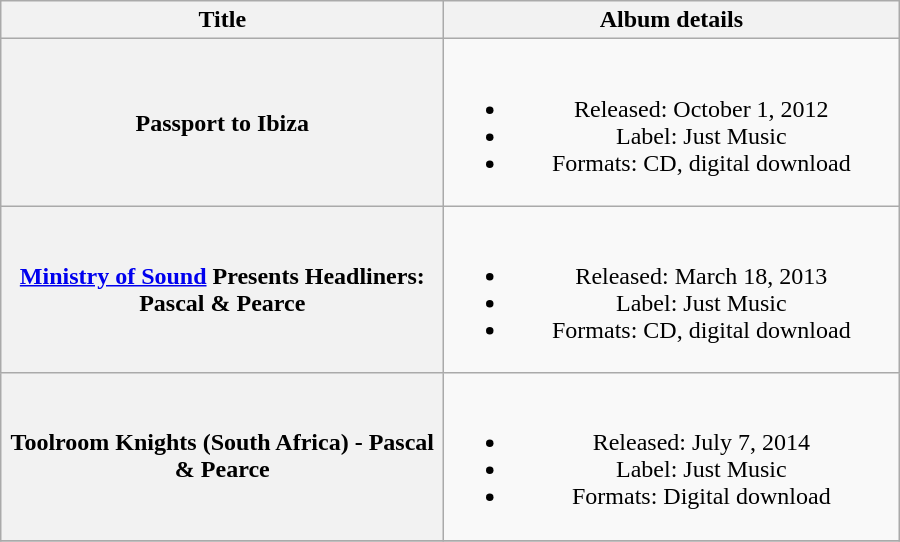<table class="wikitable plainrowheaders" style="text-align:center;">
<tr>
<th scope="col" style="width:18em;">Title</th>
<th scope="col" style="width:18.5em;">Album details</th>
</tr>
<tr>
<th scope="row"><strong>Passport to Ibiza</strong></th>
<td><br><ul><li>Released: October 1, 2012</li><li>Label: Just Music</li><li>Formats: CD, digital download</li></ul></td>
</tr>
<tr>
<th scope="row"><strong><a href='#'>Ministry of Sound</a> Presents Headliners: Pascal & Pearce</strong></th>
<td><br><ul><li>Released: March 18, 2013</li><li>Label: Just Music</li><li>Formats: CD, digital download</li></ul></td>
</tr>
<tr>
<th scope="row"><strong>Toolroom Knights (South Africa) - Pascal & Pearce</strong></th>
<td><br><ul><li>Released: July 7, 2014</li><li>Label: Just Music</li><li>Formats: Digital download</li></ul></td>
</tr>
<tr>
</tr>
</table>
